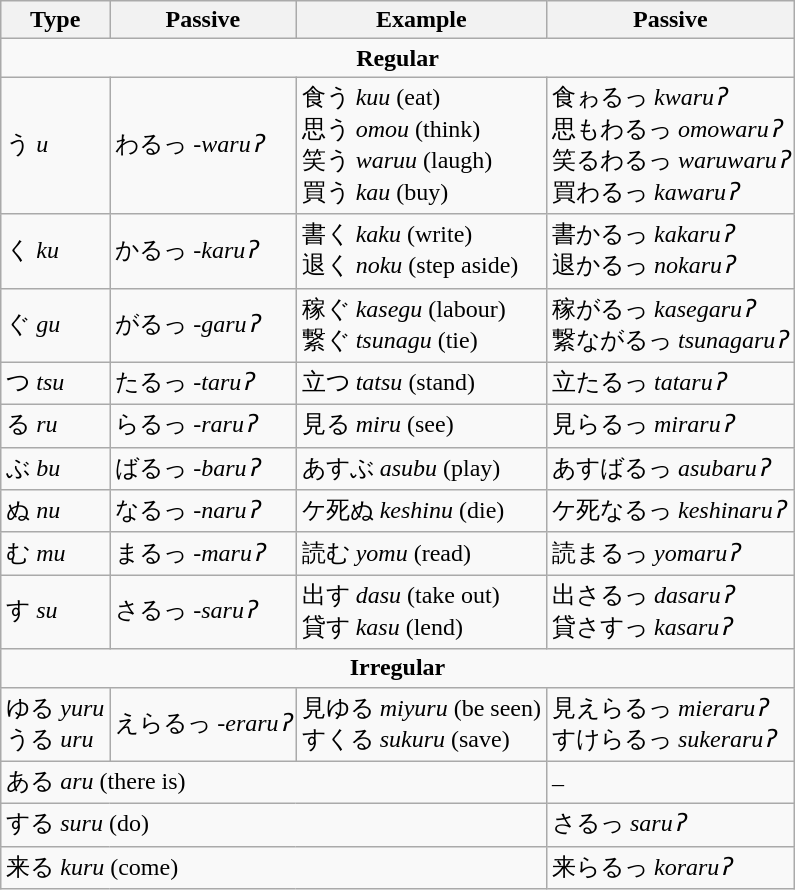<table class="wikitable"  style="float:right; margin-left:15px; margin-top:0px">
<tr>
<th>Type</th>
<th>Passive</th>
<th>Example</th>
<th>Passive</th>
</tr>
<tr>
<td colspan = 4 align="center"><strong>Regular</strong></td>
</tr>
<tr>
<td>う <em>u</em></td>
<td>わるっ <em>-waruʔ</em></td>
<td>食う <em>kuu</em> (eat)<br> 思う <em>omou</em> (think)<br> 笑う <em>waruu</em> (laugh)<br>買う <em>kau</em> (buy)</td>
<td>食ゎるっ <em>kwaruʔ</em><br> 思もわるっ <em>omowaruʔ</em><br> 笑るわるっ <em>waruwaruʔ</em><br>買わるっ <em>kawaruʔ</em></td>
</tr>
<tr>
<td>く <em>ku</em></td>
<td>かるっ <em>-karuʔ</em></td>
<td>書く <em>kaku</em> (write)<br>退く <em>noku</em> (step aside)</td>
<td>書かるっ <em>kakaruʔ</em><br>退かるっ <em>nokaruʔ</em></td>
</tr>
<tr>
<td>ぐ <em>gu</em></td>
<td>がるっ <em>-garuʔ</em></td>
<td>稼ぐ <em>kasegu</em> (labour)<br>繋ぐ <em>tsunagu</em> (tie)</td>
<td>稼がるっ <em>kasegaruʔ</em><br>繋ながるっ <em>tsunagaruʔ</em></td>
</tr>
<tr>
<td>つ <em>tsu</em></td>
<td>たるっ <em>-taruʔ</em></td>
<td>立つ <em>tatsu</em> (stand)</td>
<td>立たるっ <em>tataruʔ</em></td>
</tr>
<tr>
<td>る <em>ru</em></td>
<td>らるっ <em>-raruʔ</em></td>
<td>見る <em>miru</em> (see)</td>
<td>見らるっ <em>miraruʔ</em></td>
</tr>
<tr>
<td>ぶ <em>bu</em></td>
<td>ばるっ <em>-baruʔ</em></td>
<td>あすぶ <em>asubu</em> (play)</td>
<td>あすばるっ <em>asubaruʔ</em></td>
</tr>
<tr>
<td>ぬ <em>nu</em></td>
<td>なるっ <em>-naruʔ</em></td>
<td>ケ死ぬ <em>keshinu</em> (die)</td>
<td>ケ死なるっ <em>keshinaruʔ</em></td>
</tr>
<tr>
<td>む <em>mu</em></td>
<td>まるっ <em>-maruʔ</em></td>
<td>読む <em>yomu</em> (read)</td>
<td>読まるっ <em>yomaruʔ</em></td>
</tr>
<tr>
<td>す <em>su</em></td>
<td>さるっ <em>-saruʔ</em></td>
<td>出す <em>dasu</em> (take out)<br>貸す <em>kasu</em> (lend)</td>
<td>出さるっ <em>dasaruʔ</em><br>貸さすっ <em>kasaruʔ</em></td>
</tr>
<tr>
<td colspan = 4 align="center"><strong>Irregular</strong></td>
</tr>
<tr>
<td>ゆる <em>yuru</em><br>うる <em>uru</em></td>
<td>えらるっ <em>-eraruʔ</em></td>
<td>見ゆる <em>miyuru</em> (be seen)<br>すくる <em>sukuru</em> (save)</td>
<td>見えらるっ <em>mieraruʔ</em><br>すけらるっ <em>sukeraruʔ</em></td>
</tr>
<tr>
<td colspan="3">ある <em>aru</em> (there is)</td>
<td>–</td>
</tr>
<tr>
<td colspan="3">する <em>suru</em> (do)</td>
<td>さるっ <em>saruʔ</em></td>
</tr>
<tr>
<td colspan="3">来る <em>kuru</em> (come)</td>
<td>来らるっ <em>koraruʔ</em></td>
</tr>
</table>
